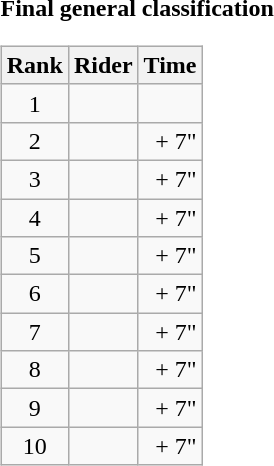<table>
<tr>
<td><strong>Final general classification</strong><br><table class="wikitable">
<tr>
<th scope="col">Rank</th>
<th scope="col">Rider</th>
<th scope="col">Time</th>
</tr>
<tr>
<td style="text-align:center;">1</td>
<td></td>
<td style="text-align:right;"></td>
</tr>
<tr>
<td style="text-align:center;">2</td>
<td></td>
<td style="text-align:right;">+ 7"</td>
</tr>
<tr>
<td style="text-align:center;">3</td>
<td></td>
<td style="text-align:right;">+ 7"</td>
</tr>
<tr>
<td style="text-align:center;">4</td>
<td></td>
<td style="text-align:right;">+ 7"</td>
</tr>
<tr>
<td style="text-align:center;">5</td>
<td></td>
<td style="text-align:right;">+ 7"</td>
</tr>
<tr>
<td style="text-align:center;">6</td>
<td></td>
<td style="text-align:right;">+ 7"</td>
</tr>
<tr>
<td style="text-align:center;">7</td>
<td></td>
<td style="text-align:right;">+ 7"</td>
</tr>
<tr>
<td style="text-align:center;">8</td>
<td></td>
<td style="text-align:right;">+ 7"</td>
</tr>
<tr>
<td style="text-align:center;">9</td>
<td></td>
<td style="text-align:right;">+ 7"</td>
</tr>
<tr>
<td style="text-align:center;">10</td>
<td></td>
<td style="text-align:right;">+ 7"</td>
</tr>
</table>
</td>
</tr>
</table>
